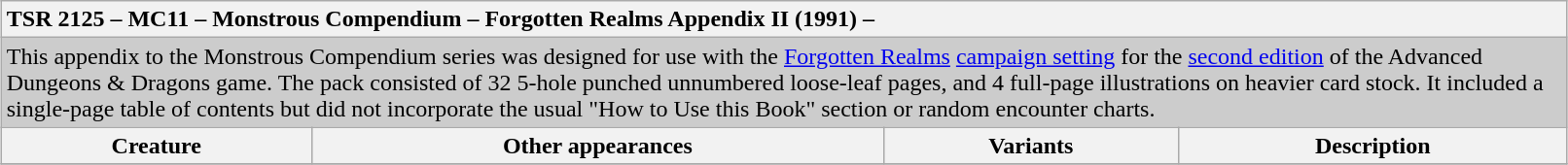<table class="wikitable collapsible" style="margin:15px; width:85%;">
<tr>
<th colspan="5" style="text-align:left">TSR 2125 – MC11 – Monstrous Compendium – Forgotten Realms Appendix II (1991) – </th>
</tr>
<tr style="background:#ccc;">
<td colspan="5" style="text-align:left;">This appendix to the Monstrous Compendium series was designed for use with the <a href='#'>Forgotten Realms</a> <a href='#'>campaign setting</a> for the <a href='#'>second edition</a> of the Advanced Dungeons & Dragons game. The pack consisted of 32 5-hole punched unnumbered loose-leaf pages, and 4 full-page illustrations on heavier card stock. It included a single-page table of contents but did not incorporate the usual "How to Use this Book" section or random encounter charts.</td>
</tr>
<tr>
<th>Creature</th>
<th>Other appearances</th>
<th>Variants</th>
<th>Description</th>
</tr>
<tr>
</tr>
</table>
